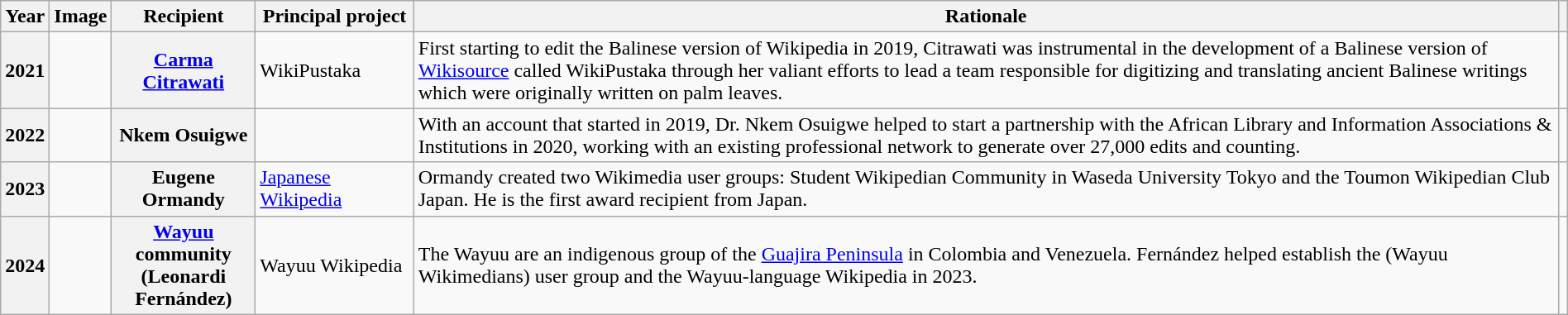<table class="wikitable sortable plainrowheaders" style="width: 100%;">
<tr>
<th scope=col>Year</th>
<th scope=col class=unsortable>Image</th>
<th scope=col>Recipient</th>
<th scope=col>Principal project</th>
<th scope=col class=unsortable>Rationale</th>
<th scope=col class=unsortable></th>
</tr>
<tr>
<th>2021</th>
<td></td>
<th scope="row"><a href='#'>Carma Citrawati</a></th>
<td>WikiPustaka</td>
<td>First starting to edit the Balinese version of Wikipedia in 2019, Citrawati was instrumental in the development of a Balinese version of <a href='#'>Wikisource</a> called WikiPustaka through her valiant efforts to lead a team responsible for digitizing and translating ancient Balinese writings which were originally written on palm leaves.</td>
<td style="text-align:center;"></td>
</tr>
<tr>
<th>2022</th>
<td></td>
<th scope="row">Nkem Osuigwe</th>
<td></td>
<td>With an account that started in 2019, Dr. Nkem Osuigwe helped to start a partnership with the African Library and Information Associations & Institutions in 2020, working with an existing professional network to generate over 27,000 edits and counting.</td>
<td style="text-align:center;"></td>
</tr>
<tr>
<th>2023</th>
<td></td>
<th scope="row">Eugene Ormandy</th>
<td><a href='#'>Japanese Wikipedia</a></td>
<td>Ormandy created two Wikimedia user groups: Student Wikipedian Community in Waseda University Tokyo and the Toumon Wikipedian Club Japan. He is the first award recipient from Japan.</td>
<td style="text-align:center;"></td>
</tr>
<tr>
<th>2024</th>
<td></td>
<th scope="row"><a href='#'>Wayuu</a> community<br>(Leonardi Fernández)</th>
<td>Wayuu Wikipedia</td>
<td>The Wayuu are an indigenous group of the <a href='#'>Guajira Peninsula</a> in Colombia and Venezuela. Fernández helped establish the  (Wayuu Wikimedians) user group and the Wayuu-language Wikipedia in 2023.</td>
<td style="text-align:center;"></td>
</tr>
</table>
